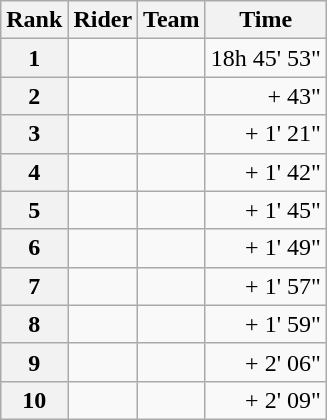<table class="wikitable" margin-bottom:0;">
<tr>
<th scope="col">Rank</th>
<th scope="col">Rider</th>
<th scope="col">Team</th>
<th scope="col">Time</th>
</tr>
<tr>
<th scope="row">1</th>
<td> </td>
<td></td>
<td align="right">18h 45' 53"</td>
</tr>
<tr>
<th scope="row">2</th>
<td> </td>
<td></td>
<td align="right">+ 43"</td>
</tr>
<tr>
<th scope="row">3</th>
<td></td>
<td></td>
<td align="right">+ 1' 21"</td>
</tr>
<tr>
<th scope="row">4</th>
<td></td>
<td></td>
<td align="right">+ 1' 42"</td>
</tr>
<tr>
<th scope="row">5</th>
<td></td>
<td></td>
<td align="right">+ 1' 45"</td>
</tr>
<tr>
<th scope="row">6</th>
<td></td>
<td></td>
<td align="right">+ 1' 49"</td>
</tr>
<tr>
<th scope="row">7</th>
<td></td>
<td></td>
<td align="right">+ 1' 57"</td>
</tr>
<tr>
<th scope="row">8</th>
<td></td>
<td></td>
<td align="right">+ 1' 59"</td>
</tr>
<tr>
<th scope="row">9</th>
<td></td>
<td></td>
<td align="right">+ 2' 06"</td>
</tr>
<tr>
<th scope="row">10</th>
<td> </td>
<td></td>
<td align="right">+ 2' 09"</td>
</tr>
</table>
